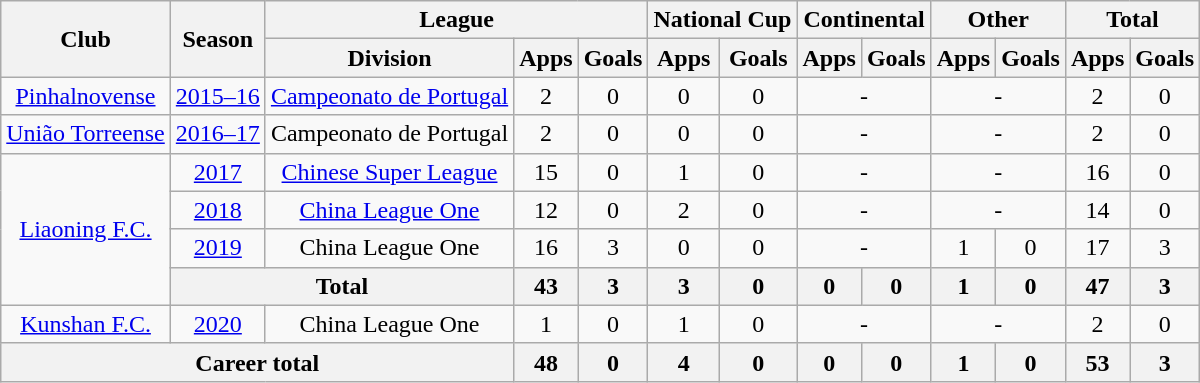<table class="wikitable" style="text-align: center">
<tr>
<th rowspan="2">Club</th>
<th rowspan="2">Season</th>
<th colspan="3">League</th>
<th colspan="2">National Cup</th>
<th colspan="2">Continental</th>
<th colspan="2">Other</th>
<th colspan="2">Total</th>
</tr>
<tr>
<th>Division</th>
<th>Apps</th>
<th>Goals</th>
<th>Apps</th>
<th>Goals</th>
<th>Apps</th>
<th>Goals</th>
<th>Apps</th>
<th>Goals</th>
<th>Apps</th>
<th>Goals</th>
</tr>
<tr>
<td><a href='#'>Pinhalnovense</a></td>
<td><a href='#'>2015–16</a></td>
<td><a href='#'>Campeonato de Portugal</a></td>
<td>2</td>
<td>0</td>
<td>0</td>
<td>0</td>
<td colspan="2">-</td>
<td colspan="2">-</td>
<td>2</td>
<td>0</td>
</tr>
<tr>
<td><a href='#'>União Torreense</a></td>
<td><a href='#'>2016–17</a></td>
<td>Campeonato de Portugal</td>
<td>2</td>
<td>0</td>
<td>0</td>
<td>0</td>
<td colspan="2">-</td>
<td colspan="2">-</td>
<td>2</td>
<td>0</td>
</tr>
<tr>
<td rowspan=4><a href='#'>Liaoning F.C.</a></td>
<td><a href='#'>2017</a></td>
<td><a href='#'>Chinese Super League</a></td>
<td>15</td>
<td>0</td>
<td>1</td>
<td>0</td>
<td colspan="2">-</td>
<td colspan="2">-</td>
<td>16</td>
<td>0</td>
</tr>
<tr>
<td><a href='#'>2018</a></td>
<td><a href='#'>China League One</a></td>
<td>12</td>
<td>0</td>
<td>2</td>
<td>0</td>
<td colspan="2">-</td>
<td colspan="2">-</td>
<td>14</td>
<td>0</td>
</tr>
<tr>
<td><a href='#'>2019</a></td>
<td>China League One</td>
<td>16</td>
<td>3</td>
<td>0</td>
<td>0</td>
<td colspan="2">-</td>
<td>1</td>
<td>0</td>
<td>17</td>
<td>3</td>
</tr>
<tr>
<th colspan=2>Total</th>
<th>43</th>
<th>3</th>
<th>3</th>
<th>0</th>
<th>0</th>
<th>0</th>
<th>1</th>
<th>0</th>
<th>47</th>
<th>3</th>
</tr>
<tr>
<td><a href='#'>Kunshan F.C.</a></td>
<td><a href='#'>2020</a></td>
<td>China League One</td>
<td>1</td>
<td>0</td>
<td>1</td>
<td>0</td>
<td colspan="2">-</td>
<td colspan="2">-</td>
<td>2</td>
<td>0</td>
</tr>
<tr>
<th colspan=3>Career total</th>
<th>48</th>
<th>0</th>
<th>4</th>
<th>0</th>
<th>0</th>
<th>0</th>
<th>1</th>
<th>0</th>
<th>53</th>
<th>3</th>
</tr>
</table>
